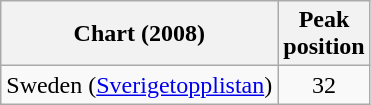<table class="wikitable">
<tr>
<th>Chart (2008)</th>
<th>Peak<br>position</th>
</tr>
<tr>
<td>Sweden (<a href='#'>Sverigetopplistan</a>)</td>
<td align="center">32</td>
</tr>
</table>
